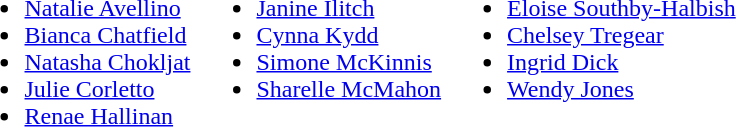<table>
<tr style="vertical-align:top">
<td><br><ul><li><a href='#'>Natalie Avellino</a></li><li><a href='#'>Bianca Chatfield</a></li><li><a href='#'>Natasha Chokljat</a></li><li><a href='#'>Julie Corletto</a></li><li><a href='#'>Renae Hallinan</a></li></ul></td>
<td><br><ul><li><a href='#'>Janine Ilitch</a></li><li><a href='#'>Cynna Kydd</a></li><li><a href='#'>Simone McKinnis</a></li><li><a href='#'>Sharelle McMahon</a></li></ul></td>
<td><br><ul><li><a href='#'>Eloise Southby-Halbish</a></li><li><a href='#'>Chelsey Tregear</a></li><li><a href='#'>Ingrid Dick</a></li><li><a href='#'>Wendy Jones</a></li></ul></td>
</tr>
</table>
